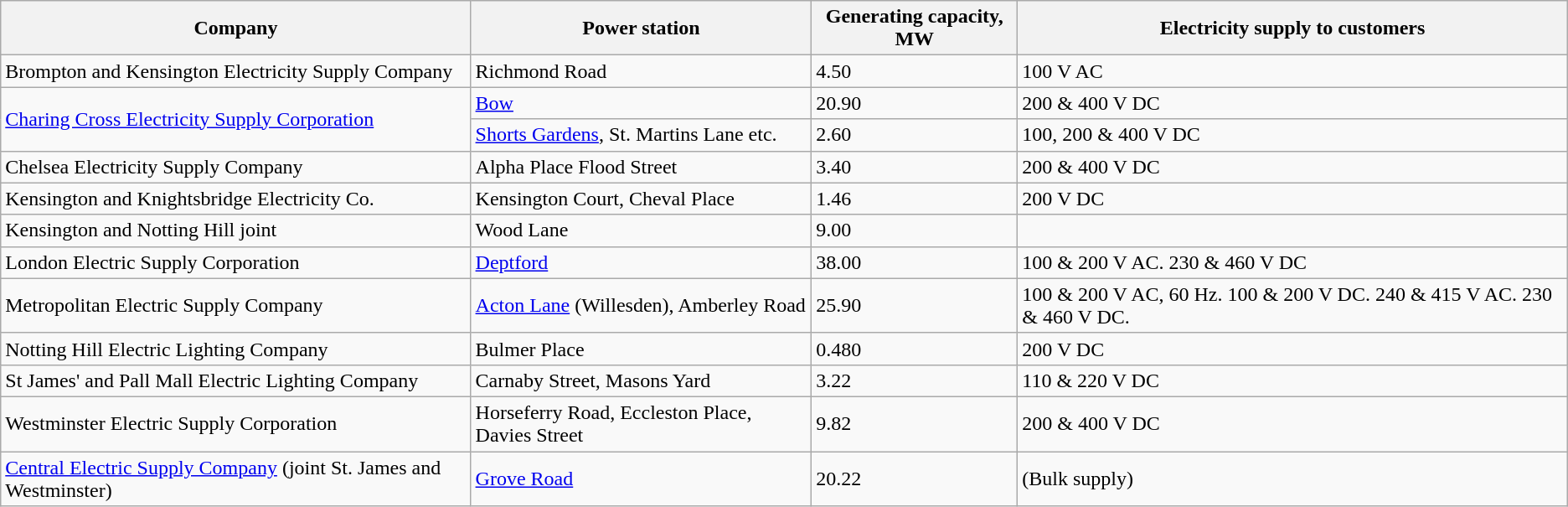<table class="wikitable">
<tr>
<th>Company</th>
<th>Power station</th>
<th>Generating capacity, MW</th>
<th>Electricity supply to customers</th>
</tr>
<tr>
<td>Brompton and Kensington Electricity Supply Company</td>
<td>Richmond Road</td>
<td>4.50</td>
<td>100 V AC</td>
</tr>
<tr>
<td rowspan="2"><a href='#'>Charing Cross Electricity Supply Corporation</a></td>
<td><a href='#'>Bow</a></td>
<td>20.90</td>
<td>200 & 400 V DC</td>
</tr>
<tr>
<td><a href='#'>Shorts Gardens</a>, St. Martins Lane etc.</td>
<td>2.60</td>
<td>100, 200 & 400 V DC</td>
</tr>
<tr>
<td>Chelsea Electricity Supply Company</td>
<td>Alpha Place Flood Street</td>
<td>3.40</td>
<td>200 & 400 V DC</td>
</tr>
<tr>
<td>Kensington and Knightsbridge Electricity Co.</td>
<td>Kensington Court, Cheval Place</td>
<td>1.46</td>
<td>200 V DC</td>
</tr>
<tr>
<td>Kensington and Notting Hill joint</td>
<td>Wood Lane</td>
<td>9.00</td>
<td></td>
</tr>
<tr>
<td>London Electric Supply Corporation</td>
<td><a href='#'>Deptford</a></td>
<td>38.00</td>
<td>100 & 200 V AC. 230 & 460 V DC</td>
</tr>
<tr>
<td>Metropolitan Electric Supply Company</td>
<td><a href='#'>Acton Lane</a> (Willesden), Amberley Road</td>
<td>25.90</td>
<td>100 & 200 V AC, 60 Hz. 100 & 200 V DC. 240 & 415 V AC. 230 & 460 V DC.  </td>
</tr>
<tr>
<td>Notting Hill Electric Lighting Company</td>
<td>Bulmer Place</td>
<td>0.480</td>
<td>200 V DC</td>
</tr>
<tr>
<td>St James' and Pall Mall Electric Lighting Company</td>
<td>Carnaby Street, Masons Yard</td>
<td>3.22</td>
<td>110 & 220 V DC</td>
</tr>
<tr>
<td>Westminster Electric Supply Corporation</td>
<td>Horseferry Road, Eccleston Place, Davies Street</td>
<td>9.82</td>
<td>200 & 400 V DC</td>
</tr>
<tr>
<td><a href='#'>Central Electric Supply Company</a> (joint St. James and Westminster)</td>
<td><a href='#'>Grove Road</a></td>
<td>20.22</td>
<td>(Bulk supply)</td>
</tr>
</table>
